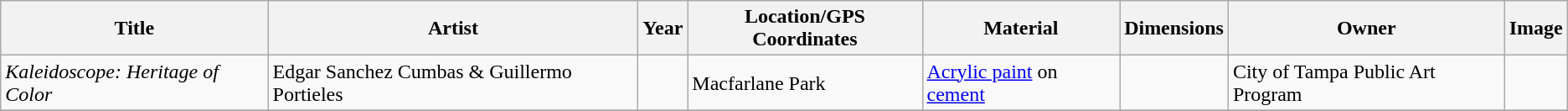<table class="wikitable sortable">
<tr>
<th>Title</th>
<th>Artist</th>
<th>Year</th>
<th>Location/GPS Coordinates</th>
<th>Material</th>
<th>Dimensions</th>
<th>Owner</th>
<th>Image</th>
</tr>
<tr>
<td><em>Kaleidoscope: Heritage of Color</em></td>
<td>Edgar Sanchez Cumbas & Guillermo Portieles</td>
<td></td>
<td>Macfarlane Park</td>
<td><a href='#'>Acrylic paint</a> on <a href='#'>cement</a></td>
<td></td>
<td>City of Tampa Public Art Program</td>
<td></td>
</tr>
<tr>
</tr>
</table>
